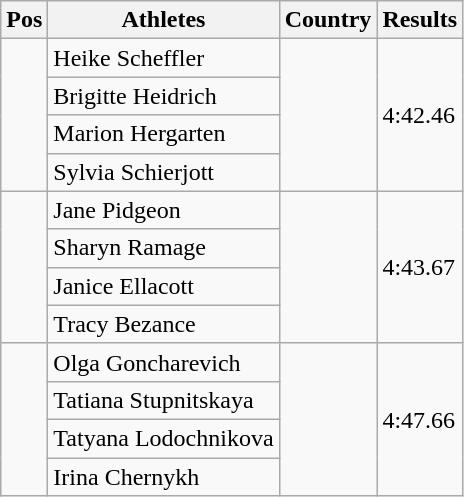<table class="wikitable">
<tr>
<th>Pos</th>
<th>Athletes</th>
<th>Country</th>
<th>Results</th>
</tr>
<tr>
<td rowspan="4"></td>
<td>Heike Scheffler</td>
<td rowspan="4"></td>
<td rowspan="4">4:42.46</td>
</tr>
<tr>
<td>Brigitte Heidrich</td>
</tr>
<tr>
<td>Marion Hergarten</td>
</tr>
<tr>
<td>Sylvia Schierjott</td>
</tr>
<tr>
<td rowspan="4"></td>
<td>Jane Pidgeon</td>
<td rowspan="4"></td>
<td rowspan="4">4:43.67</td>
</tr>
<tr>
<td>Sharyn Ramage</td>
</tr>
<tr>
<td>Janice Ellacott</td>
</tr>
<tr>
<td>Tracy Bezance</td>
</tr>
<tr>
<td rowspan="4"></td>
<td>Olga Goncharevich</td>
<td rowspan="4"></td>
<td rowspan="4">4:47.66</td>
</tr>
<tr>
<td>Tatiana Stupnitskaya</td>
</tr>
<tr>
<td>Tatyana Lodochnikova</td>
</tr>
<tr>
<td>Irina Chernykh</td>
</tr>
</table>
